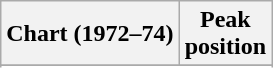<table class="wikitable sortable">
<tr>
<th>Chart (1972–74)</th>
<th>Peak<br>position</th>
</tr>
<tr>
</tr>
<tr>
</tr>
<tr>
</tr>
</table>
